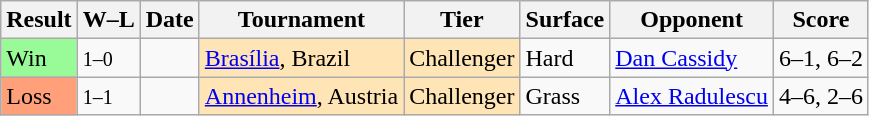<table class="sortable wikitable">
<tr>
<th>Result</th>
<th class="unsortable">W–L</th>
<th>Date</th>
<th>Tournament</th>
<th>Tier</th>
<th>Surface</th>
<th>Opponent</th>
<th class="unsortable">Score</th>
</tr>
<tr>
<td style="background:#98fb98;">Win</td>
<td><small>1–0</small></td>
<td></td>
<td style="background:moccasin;"><a href='#'>Brasília</a>, Brazil</td>
<td style="background:moccasin;">Challenger</td>
<td>Hard</td>
<td> <a href='#'>Dan Cassidy</a></td>
<td>6–1, 6–2</td>
</tr>
<tr>
<td style="background:#ffa07a;">Loss</td>
<td><small>1–1</small></td>
<td></td>
<td style="background:moccasin;"><a href='#'>Annenheim</a>, Austria</td>
<td style="background:moccasin;">Challenger</td>
<td>Grass</td>
<td> <a href='#'>Alex Radulescu</a></td>
<td>4–6, 2–6</td>
</tr>
</table>
